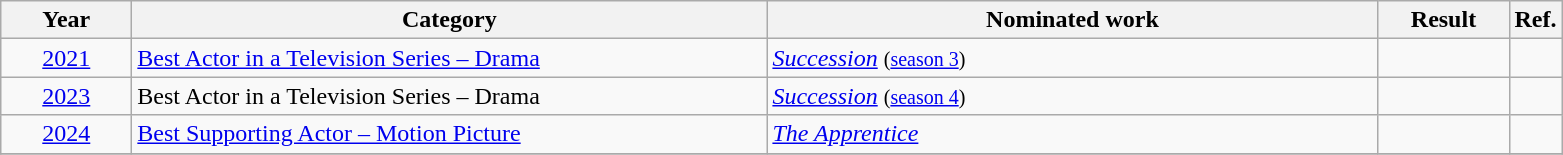<table class=wikitable>
<tr>
<th scope="col" style="width:5em;">Year</th>
<th scope="col" style="width:26em;">Category</th>
<th scope="col" style="width:25em;">Nominated work</th>
<th scope="col" style="width:5em;">Result</th>
<th>Ref.</th>
</tr>
<tr>
<td style="text-align:center;"><a href='#'>2021</a></td>
<td><a href='#'>Best Actor in a Television Series – Drama</a></td>
<td><em><a href='#'>Succession</a></em> <small> (<a href='#'>season 3</a>) </small></td>
<td></td>
<td align="center"></td>
</tr>
<tr>
<td style="text-align:center;"><a href='#'>2023</a></td>
<td>Best Actor in a Television Series – Drama</td>
<td><em><a href='#'>Succession</a></em> <small> (<a href='#'>season 4</a>) </small></td>
<td></td>
<td align="center"></td>
</tr>
<tr>
<td style="text-align:center;"><a href='#'>2024</a></td>
<td><a href='#'>Best Supporting Actor – Motion Picture</a></td>
<td><em><a href='#'>The Apprentice</a></em></td>
<td></td>
<td align="center"></td>
</tr>
<tr>
</tr>
</table>
